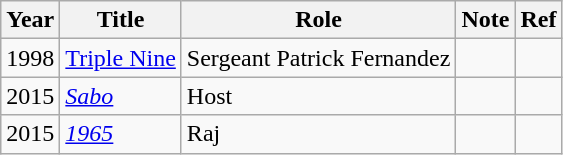<table class="wikitable">
<tr>
<th>Year</th>
<th>Title</th>
<th>Role</th>
<th>Note</th>
<th>Ref</th>
</tr>
<tr>
<td>1998</td>
<td><a href='#'>Triple Nine</a></td>
<td>Sergeant Patrick Fernandez</td>
<td></td>
<td></td>
</tr>
<tr>
<td>2015</td>
<td><a href='#'><em>Sabo</em></a></td>
<td>Host</td>
<td></td>
<td></td>
</tr>
<tr>
<td>2015</td>
<td><a href='#'><em>1965</em></a></td>
<td>Raj</td>
<td></td>
</tr>
</table>
